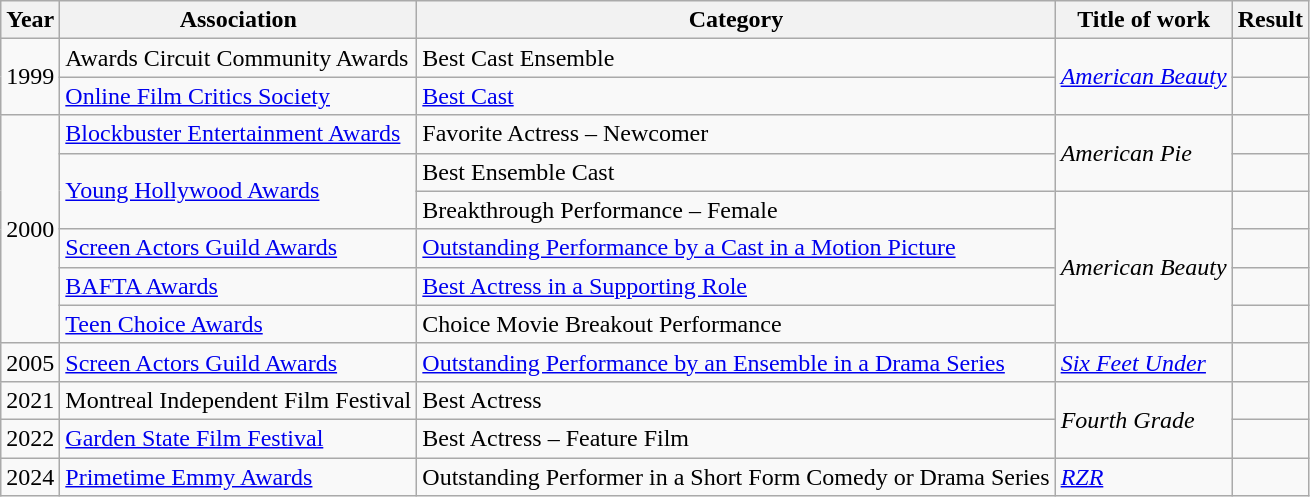<table class="wikitable sortable">
<tr>
<th>Year</th>
<th>Association</th>
<th>Category</th>
<th>Title of work</th>
<th>Result</th>
</tr>
<tr>
<td rowspan="2">1999</td>
<td>Awards Circuit Community Awards</td>
<td>Best Cast Ensemble</td>
<td rowspan="2"><em><a href='#'>American Beauty</a></em></td>
<td></td>
</tr>
<tr>
<td><a href='#'>Online Film Critics Society</a></td>
<td><a href='#'>Best Cast</a></td>
<td></td>
</tr>
<tr>
<td rowspan="6">2000</td>
<td><a href='#'>Blockbuster Entertainment Awards</a></td>
<td>Favorite Actress – Newcomer</td>
<td rowspan="2"><em>American Pie</em></td>
<td></td>
</tr>
<tr>
<td rowspan="2"><a href='#'>Young Hollywood Awards</a></td>
<td>Best Ensemble Cast</td>
<td></td>
</tr>
<tr>
<td>Breakthrough Performance – Female</td>
<td rowspan="4"><em>American Beauty</em></td>
<td></td>
</tr>
<tr>
<td><a href='#'>Screen Actors Guild Awards</a></td>
<td><a href='#'>Outstanding Performance by a Cast in a Motion Picture</a></td>
<td></td>
</tr>
<tr>
<td><a href='#'>BAFTA Awards</a></td>
<td><a href='#'>Best Actress in a Supporting Role</a></td>
<td></td>
</tr>
<tr>
<td><a href='#'>Teen Choice Awards</a></td>
<td>Choice Movie Breakout Performance</td>
<td></td>
</tr>
<tr>
<td>2005</td>
<td><a href='#'>Screen Actors Guild Awards</a></td>
<td><a href='#'>Outstanding Performance by an Ensemble in a Drama Series</a></td>
<td><em><a href='#'>Six Feet Under</a></em></td>
<td></td>
</tr>
<tr>
<td>2021</td>
<td>Montreal Independent Film Festival</td>
<td>Best Actress</td>
<td rowspan="2"><em>Fourth Grade</em></td>
<td></td>
</tr>
<tr>
<td>2022</td>
<td><a href='#'>Garden State Film Festival</a></td>
<td>Best Actress – Feature Film</td>
<td></td>
</tr>
<tr>
<td>2024</td>
<td><a href='#'>Primetime Emmy Awards</a></td>
<td>Outstanding Performer in a Short Form Comedy or Drama Series</td>
<td><em><a href='#'>RZR</a></em></td>
<td></td>
</tr>
</table>
